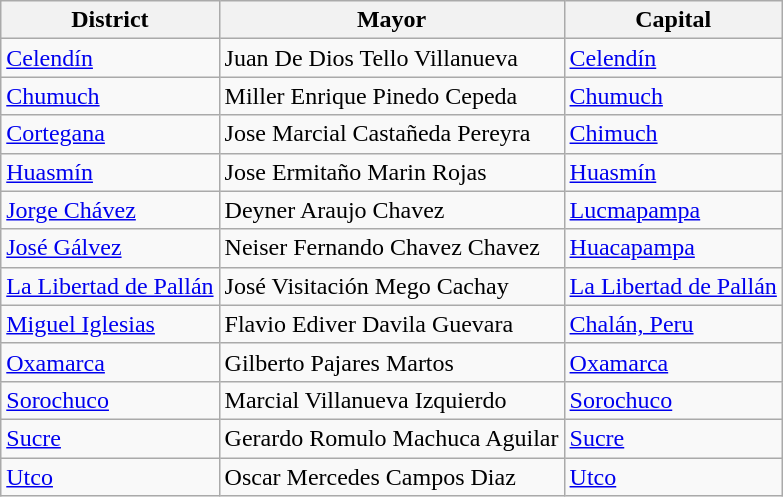<table class="wikitable">
<tr>
<th>District</th>
<th>Mayor</th>
<th>Capital</th>
</tr>
<tr>
<td><a href='#'>Celendín</a></td>
<td>Juan De Dios Tello Villanueva</td>
<td><a href='#'>Celendín</a></td>
</tr>
<tr>
<td><a href='#'>Chumuch</a></td>
<td>Miller Enrique Pinedo Cepeda</td>
<td><a href='#'>Chumuch</a></td>
</tr>
<tr>
<td><a href='#'>Cortegana</a></td>
<td>Jose Marcial Castañeda Pereyra</td>
<td><a href='#'>Chimuch</a></td>
</tr>
<tr>
<td><a href='#'>Huasmín</a></td>
<td>Jose Ermitaño Marin Rojas</td>
<td><a href='#'>Huasmín</a></td>
</tr>
<tr>
<td><a href='#'>Jorge Chávez</a></td>
<td>Deyner Araujo Chavez</td>
<td><a href='#'>Lucmapampa</a></td>
</tr>
<tr>
<td><a href='#'>José Gálvez</a></td>
<td>Neiser Fernando Chavez Chavez</td>
<td><a href='#'>Huacapampa</a></td>
</tr>
<tr>
<td><a href='#'>La Libertad de Pallán</a></td>
<td>José Visitación Mego Cachay</td>
<td><a href='#'>La Libertad de Pallán</a></td>
</tr>
<tr>
<td><a href='#'>Miguel Iglesias</a></td>
<td>Flavio Ediver Davila Guevara</td>
<td><a href='#'>Chalán, Peru</a></td>
</tr>
<tr>
<td><a href='#'>Oxamarca</a></td>
<td>Gilberto Pajares Martos</td>
<td><a href='#'>Oxamarca</a></td>
</tr>
<tr>
<td><a href='#'>Sorochuco</a></td>
<td>Marcial Villanueva Izquierdo</td>
<td><a href='#'>Sorochuco</a></td>
</tr>
<tr>
<td><a href='#'>Sucre</a></td>
<td>Gerardo Romulo Machuca Aguilar</td>
<td><a href='#'>Sucre</a></td>
</tr>
<tr>
<td><a href='#'>Utco</a></td>
<td>Oscar Mercedes Campos Diaz</td>
<td><a href='#'>Utco</a></td>
</tr>
</table>
